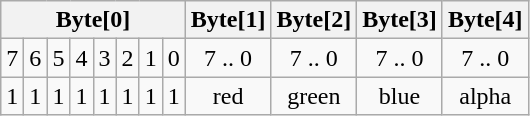<table class="wikitable" style="text-align:center;">
<tr>
<th colspan="8">Byte[0]</th>
<th>Byte[1]</th>
<th>Byte[2]</th>
<th>Byte[3]</th>
<th>Byte[4]</th>
</tr>
<tr>
<td>7</td>
<td>6</td>
<td>5</td>
<td>4</td>
<td>3</td>
<td>2</td>
<td>1</td>
<td>0</td>
<td>7 .. 0</td>
<td>7 .. 0</td>
<td>7 .. 0</td>
<td>7 .. 0</td>
</tr>
<tr>
<td>1</td>
<td>1</td>
<td>1</td>
<td>1</td>
<td>1</td>
<td>1</td>
<td>1</td>
<td>1</td>
<td>red</td>
<td>green</td>
<td>blue</td>
<td>alpha</td>
</tr>
</table>
